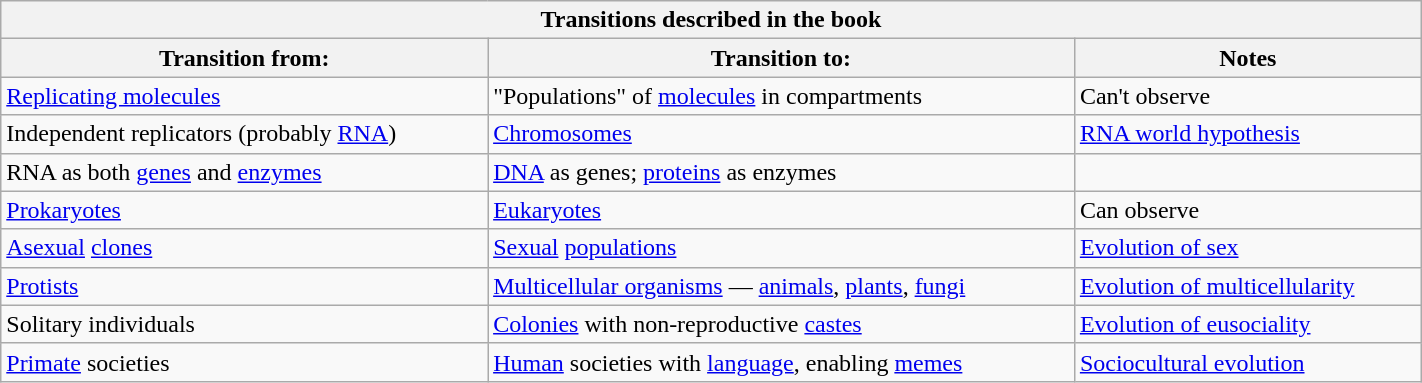<table class="wikitable" width="75%" style="font-size:100%">
<tr>
<th colspan="3">Transitions described in the book</th>
</tr>
<tr>
<th>Transition from:</th>
<th>Transition to:</th>
<th>Notes</th>
</tr>
<tr>
<td><a href='#'>Replicating molecules</a></td>
<td>"Populations" of <a href='#'>molecules</a> in compartments</td>
<td>Can't observe</td>
</tr>
<tr>
<td>Independent replicators (probably <a href='#'>RNA</a>)</td>
<td><a href='#'>Chromosomes</a></td>
<td><a href='#'>RNA world hypothesis</a></td>
</tr>
<tr>
<td>RNA as both <a href='#'>genes</a> and <a href='#'>enzymes</a></td>
<td><a href='#'>DNA</a> as genes; <a href='#'>proteins</a> as enzymes</td>
<td></td>
</tr>
<tr>
<td><a href='#'>Prokaryotes</a></td>
<td><a href='#'>Eukaryotes</a></td>
<td>Can observe</td>
</tr>
<tr>
<td><a href='#'>Asexual</a> <a href='#'>clones</a></td>
<td><a href='#'>Sexual</a> <a href='#'>populations</a></td>
<td><a href='#'>Evolution of sex</a></td>
</tr>
<tr>
<td><a href='#'>Protists</a></td>
<td><a href='#'>Multicellular organisms</a> — <a href='#'>animals</a>, <a href='#'>plants</a>, <a href='#'>fungi</a></td>
<td><a href='#'>Evolution of multicellularity</a></td>
</tr>
<tr>
<td>Solitary individuals</td>
<td><a href='#'>Colonies</a> with non-reproductive <a href='#'>castes</a></td>
<td><a href='#'>Evolution of eusociality</a></td>
</tr>
<tr>
<td><a href='#'>Primate</a> societies</td>
<td><a href='#'>Human</a> societies with <a href='#'>language</a>, enabling <a href='#'>memes</a></td>
<td><a href='#'>Sociocultural evolution</a></td>
</tr>
</table>
